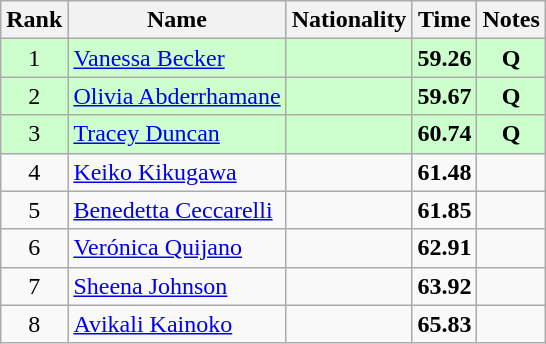<table class="wikitable sortable" style="text-align:center">
<tr>
<th>Rank</th>
<th>Name</th>
<th>Nationality</th>
<th>Time</th>
<th>Notes</th>
</tr>
<tr bgcolor=ccffcc>
<td>1</td>
<td align=left><a href='#'>Vanessa Becker</a></td>
<td align=left></td>
<td><strong>59.26</strong></td>
<td><strong>Q</strong></td>
</tr>
<tr bgcolor=ccffcc>
<td>2</td>
<td align=left><a href='#'>Olivia Abderrhamane</a></td>
<td align=left></td>
<td><strong>59.67</strong></td>
<td><strong>Q</strong></td>
</tr>
<tr bgcolor=ccffcc>
<td>3</td>
<td align=left><a href='#'>Tracey Duncan</a></td>
<td align=left></td>
<td><strong>60.74</strong></td>
<td><strong>Q</strong></td>
</tr>
<tr>
<td>4</td>
<td align=left><a href='#'>Keiko Kikugawa</a></td>
<td align=left></td>
<td><strong>61.48</strong></td>
<td></td>
</tr>
<tr>
<td>5</td>
<td align=left><a href='#'>Benedetta Ceccarelli</a></td>
<td align=left></td>
<td><strong>61.85</strong></td>
<td></td>
</tr>
<tr>
<td>6</td>
<td align=left><a href='#'>Verónica Quijano</a></td>
<td align=left></td>
<td><strong>62.91</strong></td>
<td></td>
</tr>
<tr>
<td>7</td>
<td align=left><a href='#'>Sheena Johnson</a></td>
<td align=left></td>
<td><strong>63.92</strong></td>
<td></td>
</tr>
<tr>
<td>8</td>
<td align=left><a href='#'>Avikali Kainoko</a></td>
<td align=left></td>
<td><strong>65.83</strong></td>
<td></td>
</tr>
</table>
